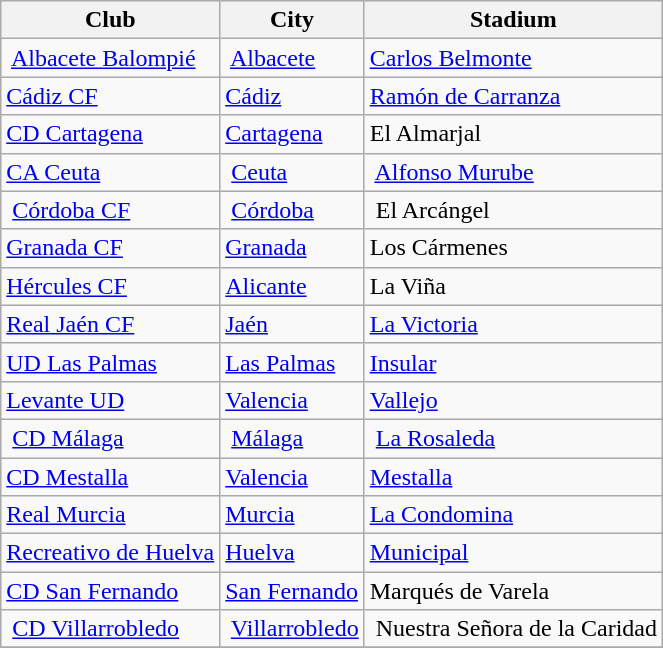<table class="wikitable sortable" style="text-align: left;">
<tr>
<th>Club</th>
<th>City</th>
<th>Stadium</th>
</tr>
<tr>
<td> <a href='#'>Albacete Balompié</a></td>
<td> <a href='#'>Albacete</a></td>
<td><a href='#'>Carlos Belmonte</a></td>
</tr>
<tr>
<td><a href='#'>Cádiz CF</a></td>
<td><a href='#'>Cádiz</a></td>
<td><a href='#'>Ramón de Carranza</a></td>
</tr>
<tr>
<td><a href='#'>CD Cartagena</a></td>
<td><a href='#'>Cartagena</a></td>
<td>El Almarjal</td>
</tr>
<tr>
<td><a href='#'>CA Ceuta</a></td>
<td> <a href='#'>Ceuta</a></td>
<td> <a href='#'>Alfonso Murube</a></td>
</tr>
<tr>
<td> <a href='#'>Córdoba CF</a></td>
<td> <a href='#'>Córdoba</a></td>
<td> El Arcángel</td>
</tr>
<tr>
<td><a href='#'>Granada CF</a></td>
<td><a href='#'>Granada</a></td>
<td>Los Cármenes</td>
</tr>
<tr>
<td><a href='#'>Hércules CF</a></td>
<td><a href='#'>Alicante</a></td>
<td>La Viña</td>
</tr>
<tr>
<td><a href='#'>Real Jaén CF</a></td>
<td><a href='#'>Jaén</a></td>
<td><a href='#'>La Victoria</a></td>
</tr>
<tr>
<td><a href='#'>UD Las Palmas</a></td>
<td><a href='#'>Las Palmas</a></td>
<td><a href='#'>Insular</a></td>
</tr>
<tr>
<td><a href='#'>Levante UD</a></td>
<td><a href='#'>Valencia</a></td>
<td><a href='#'>Vallejo</a></td>
</tr>
<tr>
<td> <a href='#'>CD Málaga</a></td>
<td> <a href='#'>Málaga</a></td>
<td> <a href='#'>La Rosaleda</a></td>
</tr>
<tr>
<td><a href='#'>CD Mestalla</a></td>
<td><a href='#'>Valencia</a></td>
<td><a href='#'>Mestalla</a></td>
</tr>
<tr>
<td><a href='#'>Real Murcia</a></td>
<td><a href='#'>Murcia</a></td>
<td><a href='#'>La Condomina</a></td>
</tr>
<tr>
<td><a href='#'>Recreativo de Huelva</a></td>
<td><a href='#'>Huelva</a></td>
<td><a href='#'>Municipal</a></td>
</tr>
<tr>
<td><a href='#'>CD San Fernando</a></td>
<td><a href='#'>San Fernando</a></td>
<td>Marqués de Varela</td>
</tr>
<tr>
<td> <a href='#'>CD Villarrobledo</a></td>
<td> <a href='#'>Villarrobledo</a></td>
<td> Nuestra Señora de la Caridad</td>
</tr>
<tr>
</tr>
</table>
